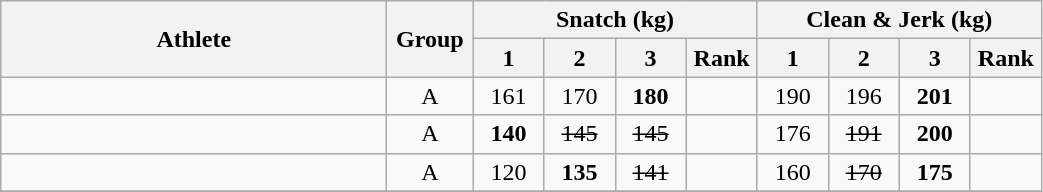<table class = "wikitable sortable" style="text-align:center;">
<tr>
<th rowspan=2 class="unsortable" width=250>Athlete</th>
<th rowspan=2 class="unsortable" width=50>Group</th>
<th colspan=4>Snatch (kg)</th>
<th colspan=4>Clean & Jerk (kg)</th>
</tr>
<tr>
<th width=40 class="unsortable">1</th>
<th width=40 class="unsortable">2</th>
<th width=40 class="unsortable">3</th>
<th width=40>Rank</th>
<th width=40 class="unsortable">1</th>
<th width=40 class="unsortable">2</th>
<th width=40 class="unsortable">3</th>
<th width=40>Rank</th>
</tr>
<tr>
<td align=left></td>
<td>A</td>
<td>161</td>
<td>170</td>
<td><strong>180</strong></td>
<td></td>
<td>190</td>
<td>196</td>
<td><strong>201</strong></td>
<td></td>
</tr>
<tr>
<td align=left></td>
<td>A</td>
<td><strong>140</strong></td>
<td><s>145</s></td>
<td><s>145</s></td>
<td></td>
<td>176</td>
<td><s>191</s></td>
<td><strong>200</strong></td>
<td></td>
</tr>
<tr>
<td align=left></td>
<td>A</td>
<td>120</td>
<td><strong>135</strong></td>
<td><s>141</s></td>
<td></td>
<td>160</td>
<td><s>170</s></td>
<td><strong>175</strong></td>
<td></td>
</tr>
<tr>
</tr>
</table>
